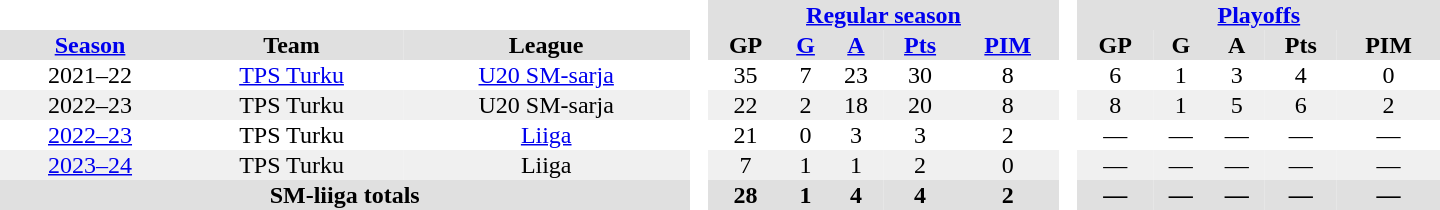<table border="0" cellpadding="1" cellspacing="0" style="text-align:center; width:60em;">
<tr style="background:#e0e0e0;">
<th colspan="3"  bgcolor="#ffffff"> </th>
<th rowspan="99" bgcolor="#ffffff"> </th>
<th colspan="5"><a href='#'>Regular season</a></th>
<th rowspan="99" bgcolor="#ffffff"> </th>
<th colspan="5"><a href='#'>Playoffs</a></th>
</tr>
<tr style="background:#e0e0e0;">
<th><a href='#'>Season</a></th>
<th>Team</th>
<th>League</th>
<th>GP</th>
<th><a href='#'>G</a></th>
<th><a href='#'>A</a></th>
<th><a href='#'>Pts</a></th>
<th><a href='#'>PIM</a></th>
<th>GP</th>
<th>G</th>
<th>A</th>
<th>Pts</th>
<th>PIM</th>
</tr>
<tr>
<td>2021–22</td>
<td><a href='#'>TPS Turku</a></td>
<td><a href='#'>U20 SM-sarja</a></td>
<td>35</td>
<td>7</td>
<td>23</td>
<td>30</td>
<td>8</td>
<td>6</td>
<td>1</td>
<td>3</td>
<td>4</td>
<td>0</td>
</tr>
<tr bgcolor="f0f0f0">
<td>2022–23</td>
<td>TPS Turku</td>
<td>U20 SM-sarja</td>
<td>22</td>
<td>2</td>
<td>18</td>
<td>20</td>
<td>8</td>
<td>8</td>
<td>1</td>
<td>5</td>
<td>6</td>
<td>2</td>
</tr>
<tr>
<td><a href='#'>2022–23</a></td>
<td>TPS Turku</td>
<td><a href='#'>Liiga</a></td>
<td>21</td>
<td>0</td>
<td>3</td>
<td>3</td>
<td>2</td>
<td>—</td>
<td>—</td>
<td>—</td>
<td>—</td>
<td>—</td>
</tr>
<tr bgcolor="f0f0f0">
<td><a href='#'>2023–24</a></td>
<td>TPS Turku</td>
<td>Liiga</td>
<td>7</td>
<td>1</td>
<td>1</td>
<td>2</td>
<td>0</td>
<td>—</td>
<td>—</td>
<td>—</td>
<td>—</td>
<td>—</td>
</tr>
<tr bgcolor="#e0e0e0">
<th colspan="3">SM-liiga totals</th>
<th>28</th>
<th>1</th>
<th>4</th>
<th>4</th>
<th>2</th>
<th>—</th>
<th>—</th>
<th>—</th>
<th>—</th>
<th>—</th>
</tr>
</table>
